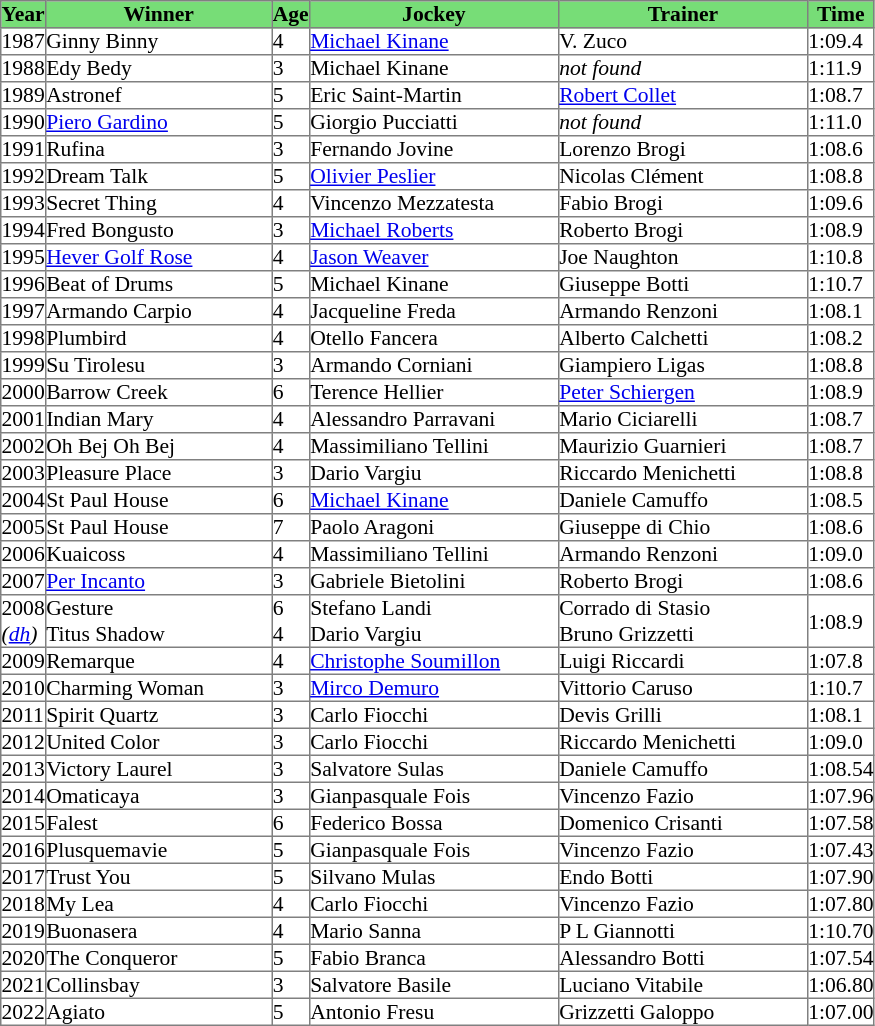<table class = "sortable" | border="1" cellpadding="0" style="border-collapse: collapse; font-size:90%">
<tr bgcolor="#77dd77" align="center">
<th>Year</th>
<th>Winner</th>
<th>Age</th>
<th>Jockey</th>
<th>Trainer</th>
<th>Time</th>
</tr>
<tr>
<td>1987</td>
<td width=150px>Ginny Binny</td>
<td>4</td>
<td width=165px><a href='#'>Michael Kinane</a></td>
<td width=165px>V. Zuco</td>
<td>1:09.4</td>
</tr>
<tr>
<td>1988</td>
<td>Edy Bedy</td>
<td>3</td>
<td>Michael Kinane</td>
<td><em>not found</em></td>
<td>1:11.9</td>
</tr>
<tr>
<td>1989</td>
<td>Astronef</td>
<td>5</td>
<td>Eric Saint-Martin</td>
<td><a href='#'>Robert Collet</a></td>
<td>1:08.7</td>
</tr>
<tr>
<td>1990</td>
<td><a href='#'>Piero Gardino</a></td>
<td>5</td>
<td>Giorgio Pucciatti</td>
<td><em>not found</em> </td>
<td>1:11.0</td>
</tr>
<tr>
<td>1991</td>
<td>Rufina</td>
<td>3</td>
<td>Fernando Jovine</td>
<td>Lorenzo Brogi</td>
<td>1:08.6</td>
</tr>
<tr>
<td>1992</td>
<td>Dream Talk</td>
<td>5</td>
<td><a href='#'>Olivier Peslier</a></td>
<td>Nicolas Clément</td>
<td>1:08.8</td>
</tr>
<tr>
<td>1993</td>
<td>Secret Thing</td>
<td>4</td>
<td>Vincenzo Mezzatesta</td>
<td>Fabio Brogi</td>
<td>1:09.6</td>
</tr>
<tr>
<td>1994</td>
<td>Fred Bongusto</td>
<td>3</td>
<td><a href='#'>Michael Roberts</a></td>
<td>Roberto Brogi</td>
<td>1:08.9</td>
</tr>
<tr>
<td>1995</td>
<td><a href='#'>Hever Golf Rose</a></td>
<td>4</td>
<td><a href='#'>Jason Weaver</a></td>
<td>Joe Naughton</td>
<td>1:10.8</td>
</tr>
<tr>
<td>1996</td>
<td>Beat of Drums</td>
<td>5</td>
<td>Michael Kinane</td>
<td>Giuseppe Botti</td>
<td>1:10.7</td>
</tr>
<tr>
<td>1997</td>
<td>Armando Carpio</td>
<td>4</td>
<td>Jacqueline Freda</td>
<td>Armando Renzoni</td>
<td>1:08.1</td>
</tr>
<tr>
<td>1998</td>
<td>Plumbird</td>
<td>4</td>
<td>Otello Fancera</td>
<td>Alberto Calchetti</td>
<td>1:08.2</td>
</tr>
<tr>
<td>1999</td>
<td>Su Tirolesu</td>
<td>3</td>
<td>Armando Corniani</td>
<td>Giampiero Ligas</td>
<td>1:08.8</td>
</tr>
<tr>
<td>2000</td>
<td>Barrow Creek</td>
<td>6</td>
<td>Terence Hellier</td>
<td><a href='#'>Peter Schiergen</a></td>
<td>1:08.9</td>
</tr>
<tr>
<td>2001</td>
<td>Indian Mary</td>
<td>4</td>
<td>Alessandro Parravani</td>
<td>Mario Ciciarelli</td>
<td>1:08.7</td>
</tr>
<tr>
<td>2002</td>
<td>Oh Bej Oh Bej</td>
<td>4</td>
<td>Massimiliano Tellini</td>
<td>Maurizio Guarnieri</td>
<td>1:08.7</td>
</tr>
<tr>
<td>2003</td>
<td>Pleasure Place</td>
<td>3</td>
<td>Dario Vargiu</td>
<td>Riccardo Menichetti</td>
<td>1:08.8</td>
</tr>
<tr>
<td>2004</td>
<td>St Paul House</td>
<td>6</td>
<td><a href='#'>Michael Kinane</a></td>
<td>Daniele Camuffo</td>
<td>1:08.5</td>
</tr>
<tr>
<td>2005</td>
<td>St Paul House</td>
<td>7</td>
<td>Paolo Aragoni</td>
<td>Giuseppe di Chio</td>
<td>1:08.6</td>
</tr>
<tr>
<td>2006</td>
<td>Kuaicoss</td>
<td>4</td>
<td>Massimiliano Tellini</td>
<td>Armando Renzoni</td>
<td>1:09.0</td>
</tr>
<tr>
<td>2007</td>
<td><a href='#'>Per Incanto</a></td>
<td>3</td>
<td>Gabriele Bietolini</td>
<td>Roberto Brogi</td>
<td>1:08.6</td>
</tr>
<tr>
<td>2008<br><em>(<a href='#'>dh</a>)</em></td>
<td>Gesture<br>Titus Shadow</td>
<td>6<br>4</td>
<td>Stefano Landi<br>Dario Vargiu</td>
<td>Corrado di Stasio<br>Bruno Grizzetti</td>
<td>1:08.9</td>
</tr>
<tr>
<td>2009</td>
<td>Remarque</td>
<td>4</td>
<td><a href='#'>Christophe Soumillon</a></td>
<td>Luigi Riccardi</td>
<td>1:07.8</td>
</tr>
<tr>
<td>2010</td>
<td>Charming Woman</td>
<td>3</td>
<td><a href='#'>Mirco Demuro</a></td>
<td>Vittorio Caruso</td>
<td>1:10.7</td>
</tr>
<tr>
<td>2011</td>
<td>Spirit Quartz</td>
<td>3</td>
<td>Carlo Fiocchi</td>
<td>Devis Grilli</td>
<td>1:08.1</td>
</tr>
<tr>
<td>2012</td>
<td>United Color</td>
<td>3</td>
<td>Carlo Fiocchi</td>
<td>Riccardo Menichetti</td>
<td>1:09.0</td>
</tr>
<tr>
<td>2013</td>
<td>Victory Laurel</td>
<td>3</td>
<td>Salvatore Sulas</td>
<td>Daniele Camuffo</td>
<td>1:08.54</td>
</tr>
<tr>
<td>2014</td>
<td>Omaticaya</td>
<td>3</td>
<td>Gianpasquale Fois</td>
<td>Vincenzo Fazio</td>
<td>1:07.96</td>
</tr>
<tr>
<td>2015</td>
<td>Falest</td>
<td>6</td>
<td>Federico Bossa</td>
<td>Domenico Crisanti</td>
<td>1:07.58</td>
</tr>
<tr>
<td>2016</td>
<td>Plusquemavie</td>
<td>5</td>
<td>Gianpasquale Fois</td>
<td>Vincenzo Fazio</td>
<td>1:07.43</td>
</tr>
<tr>
<td>2017</td>
<td>Trust You</td>
<td>5</td>
<td>Silvano Mulas</td>
<td>Endo Botti</td>
<td>1:07.90</td>
</tr>
<tr>
<td>2018</td>
<td>My Lea</td>
<td>4</td>
<td>Carlo Fiocchi</td>
<td>Vincenzo Fazio</td>
<td>1:07.80</td>
</tr>
<tr>
<td>2019</td>
<td>Buonasera</td>
<td>4</td>
<td>Mario Sanna</td>
<td>P L Giannotti</td>
<td>1:10.70</td>
</tr>
<tr>
<td>2020</td>
<td>The Conqueror</td>
<td>5</td>
<td>Fabio Branca</td>
<td>Alessandro Botti</td>
<td>1:07.54</td>
</tr>
<tr>
<td>2021</td>
<td>Collinsbay</td>
<td>3</td>
<td>Salvatore Basile</td>
<td>Luciano Vitabile</td>
<td>1:06.80</td>
</tr>
<tr>
<td>2022</td>
<td>Agiato</td>
<td>5</td>
<td>Antonio Fresu</td>
<td>Grizzetti Galoppo</td>
<td>1:07.00</td>
</tr>
</table>
